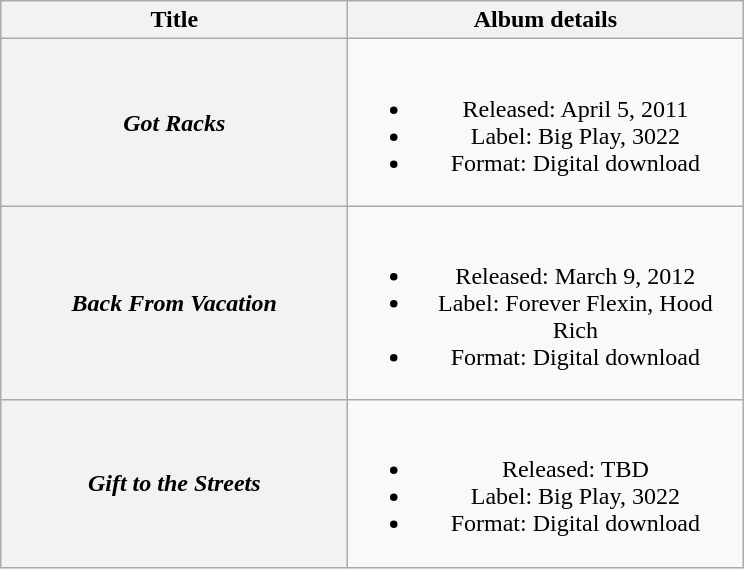<table class="wikitable plainrowheaders" style="text-align:center;">
<tr>
<th scope="col" style="width:14em;">Title</th>
<th scope="col" style="width:16em;">Album details</th>
</tr>
<tr>
<th scope="row"><em>Got Racks</em></th>
<td><br><ul><li>Released: April 5, 2011</li><li>Label: Big Play, 3022</li><li>Format: Digital download</li></ul></td>
</tr>
<tr>
<th scope="row"><em>Back From Vacation</em></th>
<td><br><ul><li>Released: March 9, 2012</li><li>Label: Forever Flexin, Hood Rich</li><li>Format: Digital download</li></ul></td>
</tr>
<tr>
<th scope="row"><em>Gift to the Streets</em></th>
<td><br><ul><li>Released: TBD</li><li>Label: Big Play, 3022</li><li>Format: Digital download</li></ul></td>
</tr>
</table>
